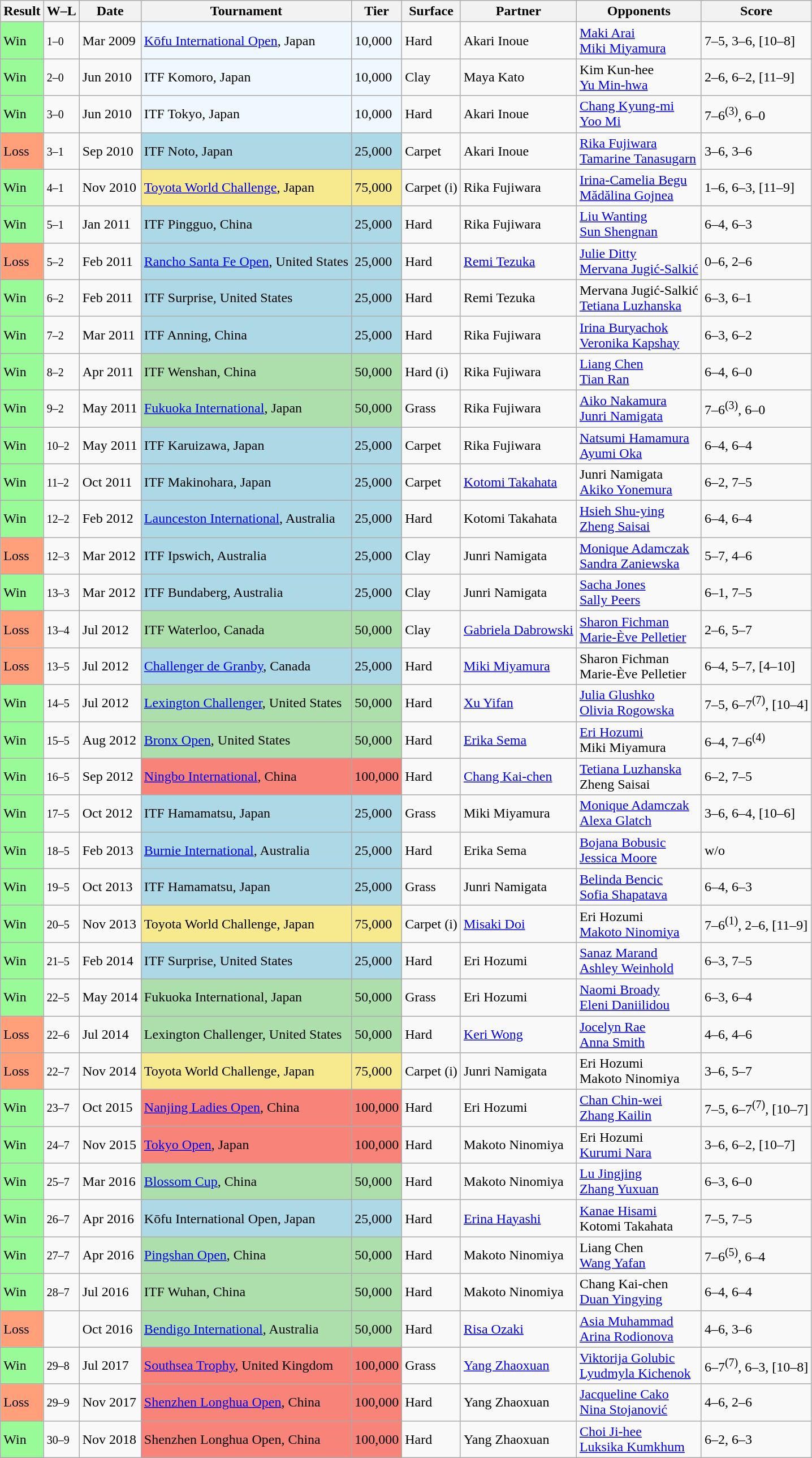<table class="sortable wikitable">
<tr>
<th>Result</th>
<th class=unsortable>W–L</th>
<th>Date</th>
<th>Tournament</th>
<th>Tier</th>
<th>Surface</th>
<th>Partner</th>
<th>Opponents</th>
<th class=unsortable>Score</th>
</tr>
<tr>
<td style="background:#98fb98;">Win</td>
<td><small>1–0</small></td>
<td>Mar 2009</td>
<td style="background:#f0f8ff;"><a href='#'>Kōfu International Open</a>, Japan</td>
<td style="background:#f0f8ff;">10,000</td>
<td>Hard</td>
<td> Akari Inoue</td>
<td> <a href='#'>Maki Arai</a> <br>  <a href='#'>Miki Miyamura</a></td>
<td>7–5, 3–6, [10–8]</td>
</tr>
<tr>
<td style="background:#98fb98;">Win</td>
<td><small>2–0</small></td>
<td>Jun 2010</td>
<td style="background:#f0f8ff;">ITF Komoro, Japan</td>
<td style="background:#f0f8ff;">10,000</td>
<td>Clay</td>
<td> Maya Kato</td>
<td> Kim Kun-hee <br>  <a href='#'>Yu Min-hwa</a></td>
<td>2–6, 6–2, [11–9]</td>
</tr>
<tr>
<td style="background:#98fb98;">Win</td>
<td><small>3–0</small></td>
<td>Jun 2010</td>
<td style="background:#f0f8ff;">ITF Tokyo, Japan</td>
<td style="background:#f0f8ff;">10,000</td>
<td>Hard</td>
<td> Akari Inoue</td>
<td> <a href='#'>Chang Kyung-mi</a> <br>  <a href='#'>Yoo Mi</a></td>
<td>7–6<sup>(3)</sup>, 6–0</td>
</tr>
<tr>
<td style="background:#ffa07a;">Loss</td>
<td><small>3–1</small></td>
<td>Sep 2010</td>
<td style="background:lightblue;">ITF Noto, Japan</td>
<td style="background:lightblue;">25,000</td>
<td>Carpet</td>
<td> Akari Inoue</td>
<td> <a href='#'>Rika Fujiwara</a> <br>  <a href='#'>Tamarine Tanasugarn</a></td>
<td>3–6, 3–6</td>
</tr>
<tr>
<td style="background:#98fb98;">Win</td>
<td><small>4–1</small></td>
<td>Nov 2010</td>
<td style="background:#f7e98e;"><a href='#'>Toyota World Challenge</a>, Japan</td>
<td style="background:#f7e98e;">75,000</td>
<td>Carpet (i)</td>
<td> Rika Fujiwara</td>
<td> <a href='#'>Irina-Camelia Begu</a> <br>  <a href='#'>Mădălina Gojnea</a></td>
<td>1–6, 6–3, [11–9]</td>
</tr>
<tr>
<td style="background:#98fb98;">Win</td>
<td><small>5–1</small></td>
<td>Jan 2011</td>
<td style="background:lightblue;">ITF Pingguo, China</td>
<td style="background:lightblue;">25,000</td>
<td>Hard</td>
<td> Rika Fujiwara</td>
<td> <a href='#'>Liu Wanting</a> <br>  <a href='#'>Sun Shengnan</a></td>
<td>6–4, 6–3</td>
</tr>
<tr>
<td style="background:#ffa07a;">Loss</td>
<td><small>5–2</small></td>
<td>Feb 2011</td>
<td style="background:lightblue;"><a href='#'>Rancho Santa Fe Open</a>, United States</td>
<td style="background:lightblue;">25,000</td>
<td>Hard</td>
<td> <a href='#'>Remi Tezuka</a></td>
<td> <a href='#'>Julie Ditty</a> <br>  <a href='#'>Mervana Jugić-Salkić</a></td>
<td>0–6, 2–6</td>
</tr>
<tr>
<td style="background:#98fb98;">Win</td>
<td><small>6–2</small></td>
<td>Feb 2011</td>
<td style="background:lightblue;">ITF Surprise, United States</td>
<td style="background:lightblue;">25,000</td>
<td>Hard</td>
<td> Remi Tezuka</td>
<td> Mervana Jugić-Salkić <br>  <a href='#'>Tetiana Luzhanska</a></td>
<td>6–3, 6–1</td>
</tr>
<tr>
<td style="background:#98fb98;">Win</td>
<td><small>7–2</small></td>
<td>Mar 2011</td>
<td style="background:lightblue;">ITF Anning, China</td>
<td style="background:lightblue;">25,000</td>
<td>Hard</td>
<td> Rika Fujiwara</td>
<td> <a href='#'>Irina Buryachok</a> <br>  <a href='#'>Veronika Kapshay</a></td>
<td>6–3, 6–2</td>
</tr>
<tr>
<td style="background:#98fb98;">Win</td>
<td><small>8–2</small></td>
<td>Apr 2011</td>
<td style="background:#addfad">ITF Wenshan, China</td>
<td style="background:#addfad">50,000</td>
<td>Hard (i)</td>
<td> Rika Fujiwara</td>
<td> <a href='#'>Liang Chen</a> <br>  <a href='#'>Tian Ran</a></td>
<td>6–4, 6–0</td>
</tr>
<tr>
<td style="background:#98fb98;">Win</td>
<td><small>9–2</small></td>
<td>May 2011</td>
<td style="background:#addfad"><a href='#'>Fukuoka International</a>, Japan</td>
<td style="background:#addfad">50,000</td>
<td>Grass</td>
<td> Rika Fujiwara</td>
<td> <a href='#'>Aiko Nakamura</a> <br>  <a href='#'>Junri Namigata</a></td>
<td>7–6<sup>(3)</sup>, 6–0</td>
</tr>
<tr>
<td style="background:#98fb98;">Win</td>
<td><small>10–2</small></td>
<td>May 2011</td>
<td style="background:lightblue;">ITF Karuizawa, Japan</td>
<td style="background:lightblue;">25,000</td>
<td>Carpet</td>
<td> Rika Fujiwara</td>
<td> <a href='#'>Natsumi Hamamura</a> <br>  <a href='#'>Ayumi Oka</a></td>
<td>6–4, 6–4</td>
</tr>
<tr>
<td style="background:#98fb98;">Win</td>
<td><small>11–2</small></td>
<td>Oct 2011</td>
<td style="background:lightblue;">ITF Makinohara, Japan</td>
<td style="background:lightblue;">25,000</td>
<td>Carpet</td>
<td> <a href='#'>Kotomi Takahata</a></td>
<td> Junri Namigata <br>  <a href='#'>Akiko Yonemura</a></td>
<td>6–2, 7–5</td>
</tr>
<tr>
<td style="background:#98fb98;">Win</td>
<td><small>12–2</small></td>
<td>Feb 2012</td>
<td style="background:lightblue;"><a href='#'>Launceston International</a>, Australia</td>
<td style="background:lightblue;">25,000</td>
<td>Hard</td>
<td> Kotomi Takahata</td>
<td> <a href='#'>Hsieh Shu-ying</a> <br>  <a href='#'>Zheng Saisai</a></td>
<td>6–4, 6–4</td>
</tr>
<tr>
<td style="background:#ffa07a;">Loss</td>
<td><small>12–3</small></td>
<td>Mar 2012</td>
<td style="background:lightblue;">ITF Ipswich, Australia</td>
<td style="background:lightblue;">25,000</td>
<td>Clay</td>
<td> Junri Namigata</td>
<td> <a href='#'>Monique Adamczak</a> <br>  <a href='#'>Sandra Zaniewska</a></td>
<td>5–7, 4–6</td>
</tr>
<tr>
<td style="background:#98fb98;">Win</td>
<td><small>13–3</small></td>
<td>Mar 2012</td>
<td style="background:lightblue;">ITF Bundaberg, Australia</td>
<td style="background:lightblue;">25,000</td>
<td>Clay</td>
<td> Junri Namigata</td>
<td> <a href='#'>Sacha Jones</a> <br>  <a href='#'>Sally Peers</a></td>
<td>6–1, 7–5</td>
</tr>
<tr>
<td style="background:#ffa07a;">Loss</td>
<td><small>13–4</small></td>
<td>Jul 2012</td>
<td style="background:#addfad">ITF Waterloo, Canada</td>
<td style="background:#addfad">50,000</td>
<td>Clay</td>
<td> <a href='#'>Gabriela Dabrowski</a></td>
<td> <a href='#'>Sharon Fichman</a> <br>  <a href='#'>Marie-Ève Pelletier</a></td>
<td>2–6, 5–7</td>
</tr>
<tr>
<td style="background:#ffa07a;">Loss</td>
<td><small>13–5</small></td>
<td>Jul 2012</td>
<td style="background:lightblue;"><a href='#'>Challenger de Granby</a>, Canada</td>
<td style="background:lightblue;">25,000</td>
<td>Hard</td>
<td> <a href='#'>Miki Miyamura</a></td>
<td> Sharon Fichman <br>  Marie-Ève Pelletier</td>
<td>6–4, 5–7, [4–10]</td>
</tr>
<tr>
<td style="background:#98fb98;">Win</td>
<td><small>14–5</small></td>
<td>Jul 2012</td>
<td style="background:#addfad"><a href='#'>Lexington Challenger</a>, United States</td>
<td style="background:#addfad">50,000</td>
<td>Hard</td>
<td> <a href='#'>Xu Yifan</a></td>
<td> <a href='#'>Julia Glushko</a> <br>  <a href='#'>Olivia Rogowska</a></td>
<td>7–5, 6–7<sup>(7)</sup>, [10–4]</td>
</tr>
<tr>
<td style="background:#98fb98;">Win</td>
<td><small>15–5</small></td>
<td>Aug 2012</td>
<td style="background:#addfad"><a href='#'>Bronx Open</a>, United States</td>
<td style="background:#addfad">50,000</td>
<td>Hard</td>
<td> <a href='#'>Erika Sema</a></td>
<td> <a href='#'>Eri Hozumi</a> <br>  Miki Miyamura</td>
<td>6–4, 7–6<sup>(4)</sup></td>
</tr>
<tr>
<td style="background:#98fb98;">Win</td>
<td><small>16–5</small></td>
<td>Sep 2012</td>
<td style="background:#f88379;"><a href='#'>Ningbo International</a>, China</td>
<td style="background:#f88379;">100,000</td>
<td>Hard</td>
<td> <a href='#'>Chang Kai-chen</a></td>
<td> <a href='#'>Tetiana Luzhanska</a> <br>  Zheng Saisai</td>
<td>6–2, 7–5</td>
</tr>
<tr>
<td style="background:#98fb98;">Win</td>
<td><small>17–5</small></td>
<td>Oct 2012</td>
<td style="background:lightblue;">ITF Hamamatsu, Japan</td>
<td style="background:lightblue;">25,000</td>
<td>Grass</td>
<td> Miki Miyamura</td>
<td> <a href='#'>Monique Adamczak</a> <br>  <a href='#'>Alexa Glatch</a></td>
<td>3–6, 6–4, [10–6]</td>
</tr>
<tr>
<td style="background:#98fb98;">Win</td>
<td><small>18–5</small></td>
<td>Feb 2013</td>
<td style="background:lightblue;"><a href='#'>Burnie International</a>, Australia</td>
<td style="background:lightblue;">25,000</td>
<td>Hard</td>
<td> Erika Sema</td>
<td> <a href='#'>Bojana Bobusic</a> <br>  <a href='#'>Jessica Moore</a></td>
<td>w/o</td>
</tr>
<tr>
<td style="background:#98fb98;">Win</td>
<td><small>19–5</small></td>
<td>Oct 2013</td>
<td style="background:lightblue;">ITF Hamamatsu, Japan</td>
<td style="background:lightblue;">25,000</td>
<td>Grass</td>
<td> Junri Namigata</td>
<td> <a href='#'>Belinda Bencic</a> <br>  <a href='#'>Sofia Shapatava</a></td>
<td>6–4, 6–3</td>
</tr>
<tr>
<td style="background:#98fb98;">Win</td>
<td><small>20–5</small></td>
<td>Nov 2013</td>
<td style="background:#f7e98e;">Toyota World Challenge, Japan</td>
<td style="background:#f7e98e;">75,000</td>
<td>Carpet (i)</td>
<td> <a href='#'>Misaki Doi</a></td>
<td> Eri Hozumi <br>  <a href='#'>Makoto Ninomiya</a></td>
<td>7–6<sup>(1)</sup>, 2–6, [11–9]</td>
</tr>
<tr>
<td style="background:#98fb98;">Win</td>
<td><small>21–5</small></td>
<td>Feb 2014</td>
<td style="background:lightblue;">ITF Surprise, United States</td>
<td style="background:lightblue;">25,000</td>
<td>Hard</td>
<td> Eri Hozumi</td>
<td> <a href='#'>Sanaz Marand</a> <br>  <a href='#'>Ashley Weinhold</a></td>
<td>6–3, 7–5</td>
</tr>
<tr>
<td style="background:#98fb98;">Win</td>
<td><small>22–5</small></td>
<td>May 2014</td>
<td style="background:#addfad">Fukuoka International, Japan</td>
<td style="background:#addfad">50,000</td>
<td>Grass</td>
<td> Eri Hozumi</td>
<td> <a href='#'>Naomi Broady</a> <br>  <a href='#'>Eleni Daniilidou</a></td>
<td>6–3, 6–4</td>
</tr>
<tr>
<td style="background:#ffa07a;">Loss</td>
<td><small>22–6</small></td>
<td>Jul 2014</td>
<td style="background:#addfad">Lexington Challenger, United States</td>
<td style="background:#addfad">50,000</td>
<td>Hard</td>
<td> <a href='#'>Keri Wong</a></td>
<td> <a href='#'>Jocelyn Rae</a> <br>  <a href='#'>Anna Smith</a></td>
<td>4–6, 4–6</td>
</tr>
<tr>
<td style="background:#ffa07a;">Loss</td>
<td><small>22–7</small></td>
<td>Nov 2014</td>
<td style="background:#f7e98e;">Toyota World Challenge, Japan</td>
<td style="background:#f7e98e;">75,000</td>
<td>Carpet (i)</td>
<td> Junri Namigata</td>
<td> Eri Hozumi <br>  Makoto Ninomiya</td>
<td>3–6, 5–7</td>
</tr>
<tr>
<td style="background:#98fb98;">Win</td>
<td><small>23–7</small></td>
<td>Oct 2015</td>
<td style="background:#f88379;"><a href='#'>Nanjing Ladies Open</a>, China</td>
<td style="background:#f88379;">100,000</td>
<td>Hard</td>
<td> Eri Hozumi</td>
<td> <a href='#'>Chan Chin-wei</a> <br>  <a href='#'>Zhang Kailin</a></td>
<td>7–5, 6–7<sup>(7)</sup>, [10–7]</td>
</tr>
<tr>
<td style="background:#98fb98;">Win</td>
<td><small>24–7</small></td>
<td>Nov 2015</td>
<td style="background:#f88379;"><a href='#'>Tokyo Open</a>, Japan</td>
<td style="background:#f88379;">100,000</td>
<td>Hard</td>
<td> Makoto Ninomiya</td>
<td> Eri Hozumi <br>  <a href='#'>Kurumi Nara</a></td>
<td>3–6, 6–2, [10–7]</td>
</tr>
<tr>
<td style="background:#98fb98;">Win</td>
<td><small>25–7</small></td>
<td>Mar 2016</td>
<td style="background:#addfad"><a href='#'>Blossom Cup</a>, China</td>
<td style="background:#addfad">50,000</td>
<td>Hard</td>
<td> Makoto Ninomiya</td>
<td> <a href='#'>Lu Jingjing</a> <br>  <a href='#'>Zhang Yuxuan</a></td>
<td>6–3, 6–0</td>
</tr>
<tr>
<td style="background:#98fb98;">Win</td>
<td><small>26–7</small></td>
<td>Apr 2016</td>
<td style="background:lightblue;">Kōfu International Open, Japan</td>
<td style="background:lightblue;">25,000</td>
<td>Hard</td>
<td> <a href='#'>Erina Hayashi</a></td>
<td> <a href='#'>Kanae Hisami</a> <br>  Kotomi Takahata</td>
<td>7–5, 7–5</td>
</tr>
<tr>
<td style="background:#98fb98;">Win</td>
<td><small>27–7</small></td>
<td>Apr 2016</td>
<td style="background:#addfad"><a href='#'>Pingshan Open</a>, China</td>
<td style="background:#addfad">50,000</td>
<td>Hard</td>
<td> Makoto Ninomiya</td>
<td> Liang Chen <br>  <a href='#'>Wang Yafan</a></td>
<td>7–6<sup>(5)</sup>, 6–4</td>
</tr>
<tr>
<td style="background:#98fb98;">Win</td>
<td><small>28–7</small></td>
<td>Jul 2016</td>
<td style="background:#addfad">ITF Wuhan, China</td>
<td style="background:#addfad">50,000</td>
<td>Hard</td>
<td> Makoto Ninomiya</td>
<td> Chang Kai-chen <br>  <a href='#'>Duan Yingying</a></td>
<td>6–4, 6–4</td>
</tr>
<tr>
<td style="background:#ffa07a;">Loss</td>
<td><small></small></td>
<td>Oct 2016</td>
<td style="background:#addfad"><a href='#'>Bendigo International</a>, Australia</td>
<td style="background:#addfad">50,000</td>
<td>Hard</td>
<td> <a href='#'>Risa Ozaki</a></td>
<td> <a href='#'>Asia Muhammad</a> <br>  <a href='#'>Arina Rodionova</a></td>
<td>4–6, 3–6</td>
</tr>
<tr>
<td style="background:#98fb98;">Win</td>
<td><small>29–8</small></td>
<td>Jul 2017</td>
<td style="background:#f88379;"><a href='#'>Southsea Trophy</a>, United Kingdom</td>
<td style="background:#f88379;">100,000</td>
<td>Grass</td>
<td> <a href='#'>Yang Zhaoxuan</a></td>
<td> <a href='#'>Viktorija Golubic</a> <br>  <a href='#'>Lyudmyla Kichenok</a></td>
<td>6–7<sup>(7)</sup>, 6–3, [10–8]</td>
</tr>
<tr>
<td style="background:#ffa07a;">Loss</td>
<td><small>29–9</small></td>
<td>Nov 2017</td>
<td style="background:#f88379;"><a href='#'>Shenzhen Longhua Open</a>, China</td>
<td style="background:#f88379;">100,000</td>
<td>Hard</td>
<td> Yang Zhaoxuan</td>
<td> <a href='#'>Jacqueline Cako</a> <br>  <a href='#'>Nina Stojanović</a></td>
<td>4–6, 2–6</td>
</tr>
<tr>
<td style="background:#98fb98;">Win</td>
<td><small>30–9</small></td>
<td>Nov 2018</td>
<td style="background:#f88379;">Shenzhen Longhua Open, China</td>
<td style="background:#f88379;">100,000</td>
<td>Hard</td>
<td> Yang Zhaoxuan</td>
<td> <a href='#'>Choi Ji-hee</a> <br>  <a href='#'>Luksika Kumkhum</a></td>
<td>6–2, 6–3</td>
</tr>
</table>
